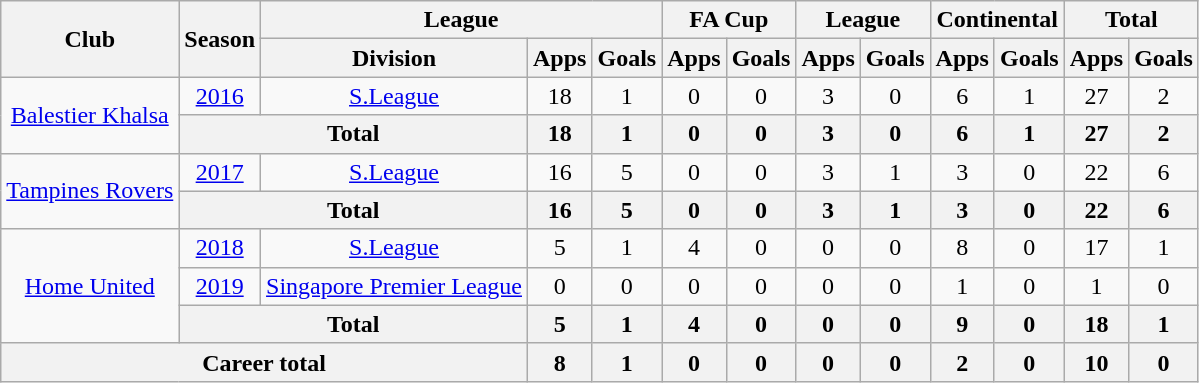<table class="wikitable" style="text-align: center">
<tr>
<th rowspan="2">Club</th>
<th rowspan="2">Season</th>
<th colspan="3">League</th>
<th colspan="2">FA Cup</th>
<th colspan="2">League</th>
<th colspan="2">Continental</th>
<th colspan="2">Total</th>
</tr>
<tr>
<th>Division</th>
<th>Apps</th>
<th>Goals</th>
<th>Apps</th>
<th>Goals</th>
<th>Apps</th>
<th>Goals</th>
<th>Apps</th>
<th>Goals</th>
<th>Apps</th>
<th>Goals</th>
</tr>
<tr>
<td rowspan="2"><a href='#'>Balestier Khalsa</a></td>
<td><a href='#'>2016</a></td>
<td><a href='#'>S.League</a></td>
<td>18</td>
<td>1</td>
<td>0</td>
<td>0</td>
<td>3</td>
<td>0</td>
<td>6</td>
<td>1</td>
<td>27</td>
<td>2</td>
</tr>
<tr>
<th colspan=2>Total</th>
<th>18</th>
<th>1</th>
<th>0</th>
<th>0</th>
<th>3</th>
<th>0</th>
<th>6</th>
<th>1</th>
<th>27</th>
<th>2</th>
</tr>
<tr>
<td rowspan="2"><a href='#'>Tampines Rovers</a></td>
<td><a href='#'>2017</a></td>
<td><a href='#'>S.League</a></td>
<td>16</td>
<td>5</td>
<td>0</td>
<td>0</td>
<td>3</td>
<td>1</td>
<td>3</td>
<td>0</td>
<td>22</td>
<td>6</td>
</tr>
<tr>
<th colspan=2>Total</th>
<th>16</th>
<th>5</th>
<th>0</th>
<th>0</th>
<th>3</th>
<th>1</th>
<th>3</th>
<th>0</th>
<th>22</th>
<th>6</th>
</tr>
<tr>
<td rowspan="3"><a href='#'>Home United</a></td>
<td><a href='#'>2018</a></td>
<td><a href='#'>S.League</a></td>
<td>5</td>
<td>1</td>
<td>4</td>
<td>0</td>
<td>0</td>
<td>0</td>
<td>8</td>
<td>0</td>
<td>17</td>
<td>1</td>
</tr>
<tr>
<td><a href='#'>2019</a></td>
<td><a href='#'>Singapore Premier League</a></td>
<td>0</td>
<td>0</td>
<td>0</td>
<td>0</td>
<td>0</td>
<td>0</td>
<td>1</td>
<td>0</td>
<td>1</td>
<td>0</td>
</tr>
<tr>
<th colspan=2>Total</th>
<th>5</th>
<th>1</th>
<th>4</th>
<th>0</th>
<th>0</th>
<th>0</th>
<th>9</th>
<th>0</th>
<th>18</th>
<th>1</th>
</tr>
<tr>
<th colspan=3>Career total</th>
<th>8</th>
<th>1</th>
<th>0</th>
<th>0</th>
<th>0</th>
<th>0</th>
<th>2</th>
<th>0</th>
<th>10</th>
<th>0</th>
</tr>
</table>
